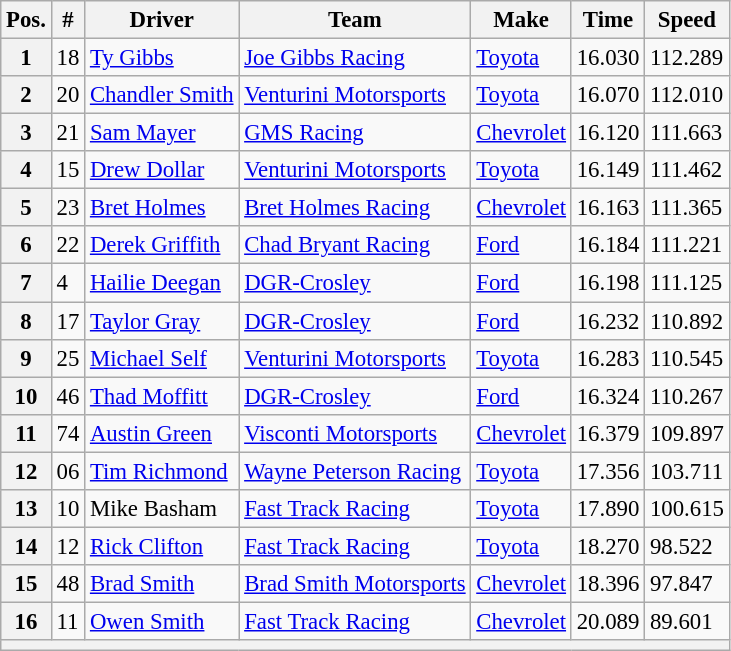<table class="wikitable" style="font-size:95%">
<tr>
<th>Pos.</th>
<th>#</th>
<th>Driver</th>
<th>Team</th>
<th>Make</th>
<th>Time</th>
<th>Speed</th>
</tr>
<tr>
<th>1</th>
<td>18</td>
<td><a href='#'>Ty Gibbs</a></td>
<td><a href='#'>Joe Gibbs Racing</a></td>
<td><a href='#'>Toyota</a></td>
<td>16.030</td>
<td>112.289</td>
</tr>
<tr>
<th>2</th>
<td>20</td>
<td><a href='#'>Chandler Smith</a></td>
<td><a href='#'>Venturini Motorsports</a></td>
<td><a href='#'>Toyota</a></td>
<td>16.070</td>
<td>112.010</td>
</tr>
<tr>
<th>3</th>
<td>21</td>
<td><a href='#'>Sam Mayer</a></td>
<td><a href='#'>GMS Racing</a></td>
<td><a href='#'>Chevrolet</a></td>
<td>16.120</td>
<td>111.663</td>
</tr>
<tr>
<th>4</th>
<td>15</td>
<td><a href='#'>Drew Dollar</a></td>
<td><a href='#'>Venturini Motorsports</a></td>
<td><a href='#'>Toyota</a></td>
<td>16.149</td>
<td>111.462</td>
</tr>
<tr>
<th>5</th>
<td>23</td>
<td><a href='#'>Bret Holmes</a></td>
<td><a href='#'>Bret Holmes Racing</a></td>
<td><a href='#'>Chevrolet</a></td>
<td>16.163</td>
<td>111.365</td>
</tr>
<tr>
<th>6</th>
<td>22</td>
<td><a href='#'>Derek Griffith</a></td>
<td><a href='#'>Chad Bryant Racing</a></td>
<td><a href='#'>Ford</a></td>
<td>16.184</td>
<td>111.221</td>
</tr>
<tr>
<th>7</th>
<td>4</td>
<td><a href='#'>Hailie Deegan</a></td>
<td><a href='#'>DGR-Crosley</a></td>
<td><a href='#'>Ford</a></td>
<td>16.198</td>
<td>111.125</td>
</tr>
<tr>
<th>8</th>
<td>17</td>
<td><a href='#'>Taylor Gray</a></td>
<td><a href='#'>DGR-Crosley</a></td>
<td><a href='#'>Ford</a></td>
<td>16.232</td>
<td>110.892</td>
</tr>
<tr>
<th>9</th>
<td>25</td>
<td><a href='#'>Michael Self</a></td>
<td><a href='#'>Venturini Motorsports</a></td>
<td><a href='#'>Toyota</a></td>
<td>16.283</td>
<td>110.545</td>
</tr>
<tr>
<th>10</th>
<td>46</td>
<td><a href='#'>Thad Moffitt</a></td>
<td><a href='#'>DGR-Crosley</a></td>
<td><a href='#'>Ford</a></td>
<td>16.324</td>
<td>110.267</td>
</tr>
<tr>
<th>11</th>
<td>74</td>
<td><a href='#'>Austin Green</a></td>
<td><a href='#'>Visconti Motorsports</a></td>
<td><a href='#'>Chevrolet</a></td>
<td>16.379</td>
<td>109.897</td>
</tr>
<tr>
<th>12</th>
<td>06</td>
<td><a href='#'>Tim Richmond</a></td>
<td><a href='#'>Wayne Peterson Racing</a></td>
<td><a href='#'>Toyota</a></td>
<td>17.356</td>
<td>103.711</td>
</tr>
<tr>
<th>13</th>
<td>10</td>
<td>Mike Basham</td>
<td><a href='#'>Fast Track Racing</a></td>
<td><a href='#'>Toyota</a></td>
<td>17.890</td>
<td>100.615</td>
</tr>
<tr>
<th>14</th>
<td>12</td>
<td><a href='#'>Rick Clifton</a></td>
<td><a href='#'>Fast Track Racing</a></td>
<td><a href='#'>Toyota</a></td>
<td>18.270</td>
<td>98.522</td>
</tr>
<tr>
<th>15</th>
<td>48</td>
<td><a href='#'>Brad Smith</a></td>
<td><a href='#'>Brad Smith Motorsports</a></td>
<td><a href='#'>Chevrolet</a></td>
<td>18.396</td>
<td>97.847</td>
</tr>
<tr>
<th>16</th>
<td>11</td>
<td><a href='#'>Owen Smith</a></td>
<td><a href='#'>Fast Track Racing</a></td>
<td><a href='#'>Chevrolet</a></td>
<td>20.089</td>
<td>89.601</td>
</tr>
<tr>
<th colspan="7"></th>
</tr>
</table>
